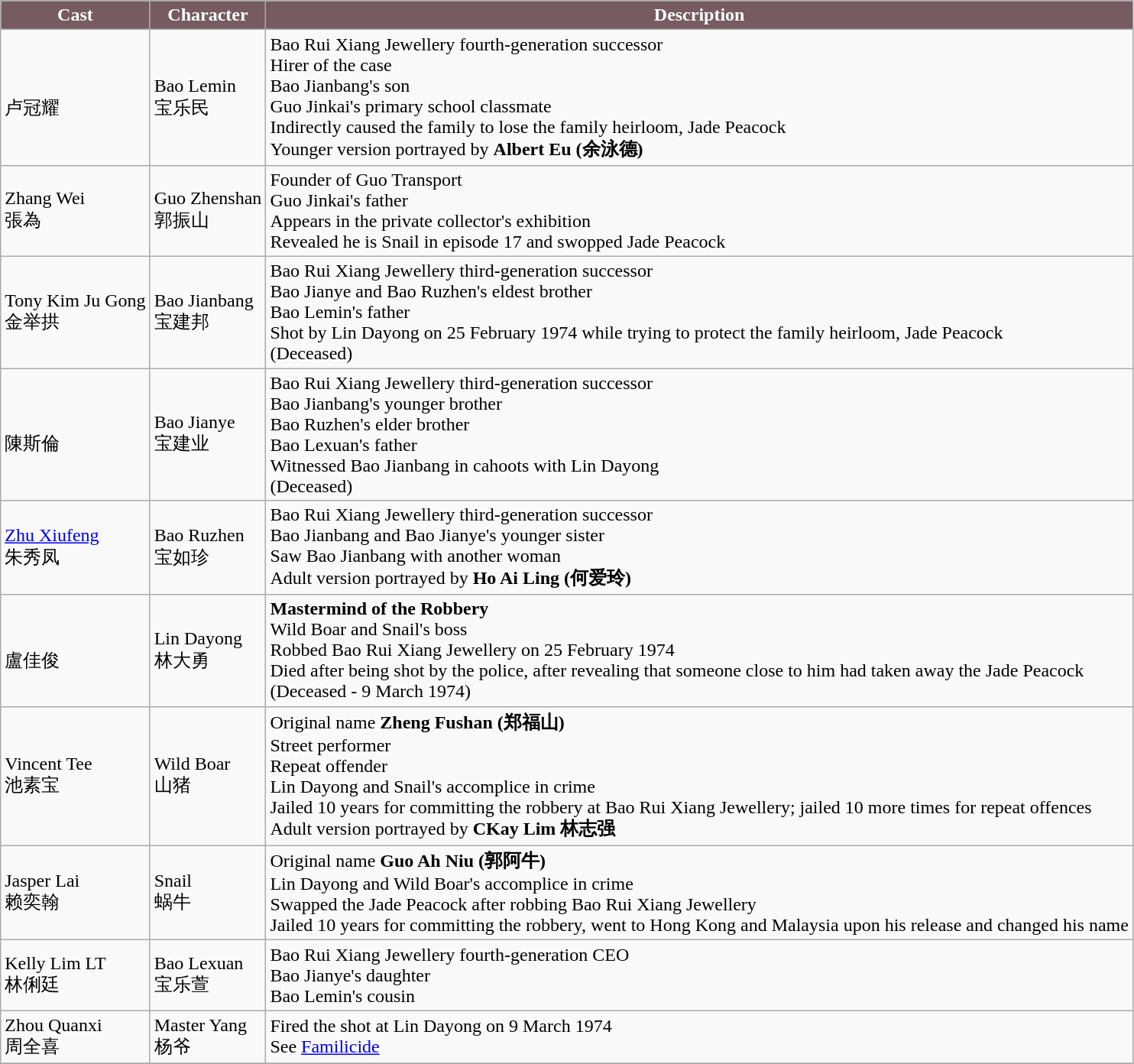<table class="wikitable">
<tr>
<th style="background:#765b60; color:white">Cast</th>
<th style="background:#765b60; color:white">Character</th>
<th style="background:#765b60; color:white">Description</th>
</tr>
<tr>
<td><br> 卢冠耀</td>
<td>Bao Lemin <br> 宝乐民</td>
<td>Bao Rui Xiang Jewellery fourth-generation successor <br> Hirer of the case <br> Bao Jianbang's son <br> Guo Jinkai's primary school classmate <br> Indirectly caused the family to lose the family heirloom, Jade Peacock <br> Younger version portrayed by <strong>Albert Eu (余泳德)</strong></td>
</tr>
<tr>
<td>Zhang Wei <br> 張為</td>
<td>Guo Zhenshan <br> 郭振山</td>
<td>Founder of Guo Transport <br> Guo Jinkai's father <br> Appears in the private collector's exhibition <br> Revealed he is Snail in episode 17 and swopped Jade Peacock</td>
</tr>
<tr>
<td>Tony Kim Ju Gong <br> 金举拱</td>
<td>Bao Jianbang <br> 宝建邦</td>
<td>Bao Rui Xiang Jewellery third-generation successor <br> Bao Jianye and Bao Ruzhen's eldest brother <br> Bao Lemin's father <br> Shot by Lin Dayong on 25 February 1974 while trying to protect the family heirloom, Jade Peacock <br> (Deceased)</td>
</tr>
<tr>
<td><br> 陳斯倫</td>
<td>Bao Jianye <br> 宝建业</td>
<td>Bao Rui Xiang Jewellery third-generation successor <br> Bao Jianbang's younger brother <br> Bao Ruzhen's elder brother <br> Bao Lexuan's father <br> Witnessed Bao Jianbang in cahoots with Lin Dayong <br> (Deceased)</td>
</tr>
<tr>
<td><a href='#'>Zhu Xiufeng</a> <br> 朱秀凤</td>
<td>Bao Ruzhen <br> 宝如珍</td>
<td>Bao Rui Xiang Jewellery third-generation successor <br> Bao Jianbang and Bao Jianye's younger sister <br> Saw Bao Jianbang with another woman <br> Adult version portrayed by <strong>Ho Ai Ling (何爱玲)</strong></td>
</tr>
<tr>
<td><br> 盧佳俊</td>
<td>Lin Dayong <br> 林大勇</td>
<td><strong>Mastermind of the Robbery</strong> <br> Wild Boar and Snail's boss <br> Robbed Bao Rui Xiang Jewellery on 25 February 1974 <br> Died after being shot by the police, after revealing that someone close to him had taken away the Jade Peacock <br> (Deceased - 9 March 1974)</td>
</tr>
<tr>
<td>Vincent Tee <br> 池素宝</td>
<td>Wild Boar <br> 山猪</td>
<td>Original name <strong>Zheng Fushan (郑福山)</strong> <br> Street performer <br> Repeat offender <br> Lin Dayong and Snail's accomplice in crime <br> Jailed 10 years for committing the robbery at Bao Rui Xiang Jewellery; jailed 10 more times for repeat offences <br> Adult version portrayed by <strong>CKay Lim 林志强</strong></td>
</tr>
<tr>
<td>Jasper Lai <br> 赖奕翰</td>
<td>Snail <br> 蜗牛</td>
<td>Original name<strong> Guo Ah Niu (郭阿牛)</strong> <br> Lin Dayong and Wild Boar's accomplice in crime <br> Swapped the Jade Peacock after robbing Bao Rui Xiang Jewellery <br> Jailed 10 years for committing the robbery, went to Hong Kong and Malaysia upon his release and changed his name</td>
</tr>
<tr>
<td>Kelly Lim LT <br> 林俐廷</td>
<td>Bao Lexuan <br> 宝乐萱</td>
<td>Bao Rui Xiang Jewellery fourth-generation CEO <br> Bao Jianye's daughter <br> Bao Lemin's cousin</td>
</tr>
<tr>
<td>Zhou Quanxi <br> 周全喜</td>
<td>Master Yang <br> 杨爷</td>
<td>Fired the shot at Lin Dayong on 9 March 1974 <br> See <a href='#'>Familicide</a></td>
</tr>
<tr>
</tr>
</table>
